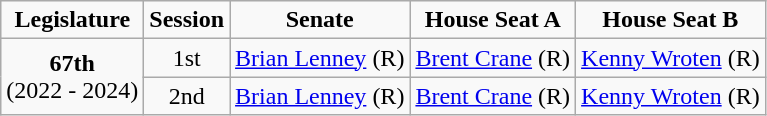<table class="wikitable" style="text-align:center">
<tr>
<td><strong>Legislature</strong></td>
<td><strong>Session</strong></td>
<td><strong>Senate</strong></td>
<td><strong>House Seat A</strong></td>
<td><strong>House Seat B</strong></td>
</tr>
<tr>
<td colspan="1" rowspan="2" style="text-align: center;"><strong>67th</strong> <br> (2022 - 2024)</td>
<td>1st</td>
<td><a href='#'>Brian Lenney</a> (R)</td>
<td><a href='#'>Brent Crane</a> (R)</td>
<td><a href='#'>Kenny Wroten</a> (R)</td>
</tr>
<tr>
<td>2nd</td>
<td><a href='#'>Brian Lenney</a> (R)</td>
<td><a href='#'>Brent Crane</a> (R)</td>
<td><a href='#'>Kenny Wroten</a> (R)</td>
</tr>
</table>
